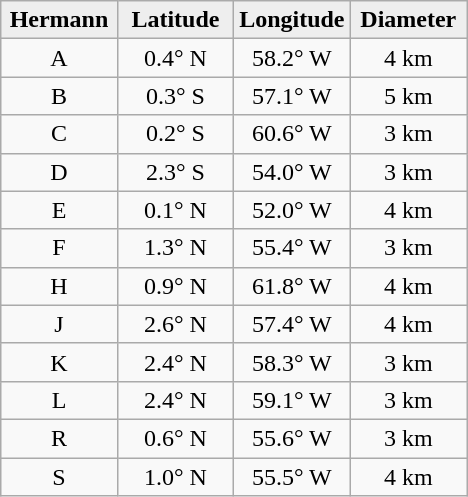<table class="wikitable">
<tr>
<th width="25%" style="background:#eeeeee;">Hermann</th>
<th width="25%" style="background:#eeeeee;">Latitude</th>
<th width="25%" style="background:#eeeeee;">Longitude</th>
<th width="25%" style="background:#eeeeee;">Diameter</th>
</tr>
<tr>
<td align="center">A</td>
<td align="center">0.4° N</td>
<td align="center">58.2° W</td>
<td align="center">4 km</td>
</tr>
<tr>
<td align="center">B</td>
<td align="center">0.3° S</td>
<td align="center">57.1° W</td>
<td align="center">5 km</td>
</tr>
<tr>
<td align="center">C</td>
<td align="center">0.2° S</td>
<td align="center">60.6° W</td>
<td align="center">3 km</td>
</tr>
<tr>
<td align="center">D</td>
<td align="center">2.3° S</td>
<td align="center">54.0° W</td>
<td align="center">3 km</td>
</tr>
<tr>
<td align="center">E</td>
<td align="center">0.1° N</td>
<td align="center">52.0° W</td>
<td align="center">4 km</td>
</tr>
<tr>
<td align="center">F</td>
<td align="center">1.3° N</td>
<td align="center">55.4° W</td>
<td align="center">3 km</td>
</tr>
<tr>
<td align="center">H</td>
<td align="center">0.9° N</td>
<td align="center">61.8° W</td>
<td align="center">4 km</td>
</tr>
<tr>
<td align="center">J</td>
<td align="center">2.6° N</td>
<td align="center">57.4° W</td>
<td align="center">4 km</td>
</tr>
<tr>
<td align="center">K</td>
<td align="center">2.4° N</td>
<td align="center">58.3° W</td>
<td align="center">3 km</td>
</tr>
<tr>
<td align="center">L</td>
<td align="center">2.4° N</td>
<td align="center">59.1° W</td>
<td align="center">3 km</td>
</tr>
<tr>
<td align="center">R</td>
<td align="center">0.6° N</td>
<td align="center">55.6° W</td>
<td align="center">3 km</td>
</tr>
<tr>
<td align="center">S</td>
<td align="center">1.0° N</td>
<td align="center">55.5° W</td>
<td align="center">4 km</td>
</tr>
</table>
